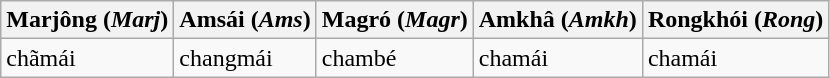<table class="wikitable">
<tr>
<th>Marjông (<em>Marj</em>)</th>
<th>Amsái (<em>Ams</em>)</th>
<th>Magró (<em>Magr</em>)</th>
<th>Amkhâ (<em>Amkh</em>)</th>
<th>Rongkhói (<em>Rong</em>)</th>
</tr>
<tr>
<td>chãmái</td>
<td>changmái</td>
<td>chambé</td>
<td>chamái</td>
<td>chamái</td>
</tr>
</table>
